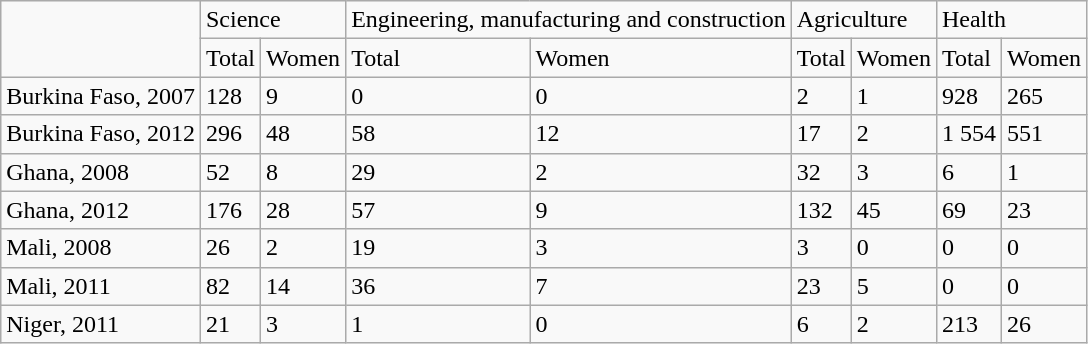<table class="wikitable">
<tr>
<td rowspan="2"><strong> </strong></td>
<td colspan="2">Science</td>
<td colspan="2">Engineering, manufacturing and construction</td>
<td colspan="2">Agriculture</td>
<td colspan="2">Health</td>
</tr>
<tr>
<td>Total</td>
<td>Women</td>
<td>Total</td>
<td>Women</td>
<td>Total</td>
<td>Women</td>
<td>Total</td>
<td>Women</td>
</tr>
<tr>
<td>Burkina Faso, 2007</td>
<td>128</td>
<td>9</td>
<td>0</td>
<td>0</td>
<td>2</td>
<td>1</td>
<td>928</td>
<td>265</td>
</tr>
<tr>
<td>Burkina Faso, 2012</td>
<td>296</td>
<td>48</td>
<td>58</td>
<td>12</td>
<td>17</td>
<td>2</td>
<td>1 554</td>
<td>551</td>
</tr>
<tr>
<td>Ghana, 2008</td>
<td>52</td>
<td>8</td>
<td>29</td>
<td>2</td>
<td>32</td>
<td>3</td>
<td>6</td>
<td>1</td>
</tr>
<tr>
<td>Ghana, 2012</td>
<td>176</td>
<td>28</td>
<td>57</td>
<td>9</td>
<td>132</td>
<td>45</td>
<td>69</td>
<td>23</td>
</tr>
<tr>
<td>Mali, 2008</td>
<td>26</td>
<td>2</td>
<td>19</td>
<td>3</td>
<td>3</td>
<td>0</td>
<td>0</td>
<td>0</td>
</tr>
<tr>
<td>Mali, 2011</td>
<td>82</td>
<td>14</td>
<td>36</td>
<td>7</td>
<td>23</td>
<td>5</td>
<td>0</td>
<td>0</td>
</tr>
<tr>
<td>Niger, 2011</td>
<td>21</td>
<td>3</td>
<td>1</td>
<td>0</td>
<td>6</td>
<td>2</td>
<td>213</td>
<td>26</td>
</tr>
</table>
